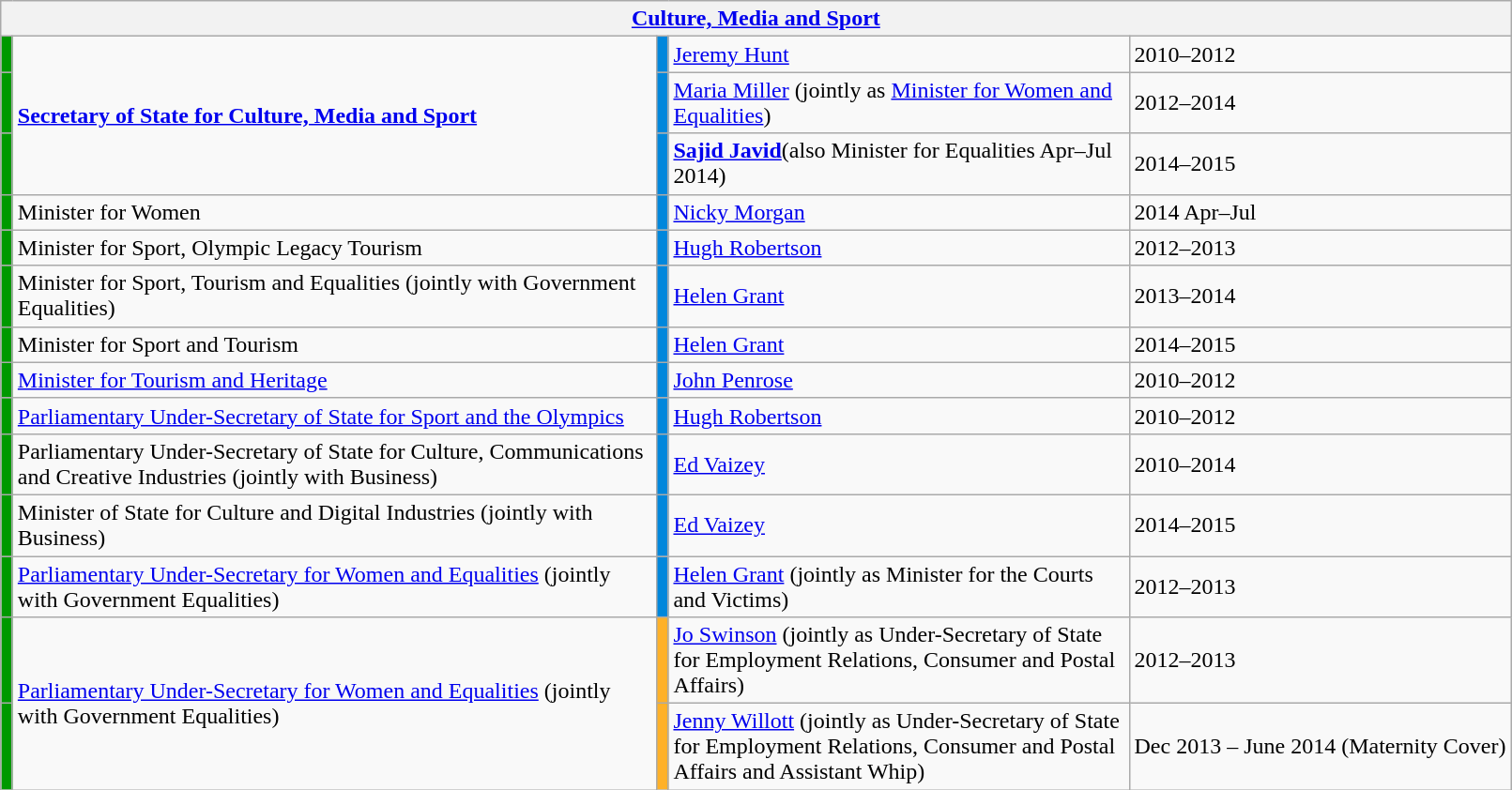<table class="wikitable">
<tr>
<th colspan=5><a href='#'>Culture, Media and Sport</a></th>
</tr>
<tr>
<td style="width:1px;; background:#090;"></td>
<td style="width:450px;" rowspan="3"><strong><a href='#'>Secretary of State for Culture, Media and Sport</a></strong></td>
<td style="width:1px;; background:#0087dc;"></td>
<td width=320><a href='#'>Jeremy Hunt</a></td>
<td>2010–2012</td>
</tr>
<tr>
<td style="width:1px;; background:#090;"></td>
<td style="width:1px;; background:#0087dc;"></td>
<td><a href='#'>Maria Miller</a> (jointly as <a href='#'>Minister for Women and Equalities</a>)</td>
<td>2012–2014</td>
</tr>
<tr>
<td style="width:1px;; background:#090;"></td>
<td style="width:1px;; background:#0087dc;"></td>
<td><strong><a href='#'>Sajid Javid</a></strong>(also Minister for Equalities Apr–Jul 2014)</td>
<td>2014–2015</td>
</tr>
<tr>
<td style="width:1px;; background:#090;"></td>
<td style="width:450px;">Minister for Women</td>
<td style="width:1px;; background:#0087dc;"></td>
<td><a href='#'>Nicky Morgan</a></td>
<td>2014 Apr–Jul</td>
</tr>
<tr>
<td style="width:1px;; background:#090;"></td>
<td style="width:450px;">Minister for Sport, Olympic Legacy Tourism</td>
<td style="width:1px;; background:#0087dc;"></td>
<td><a href='#'>Hugh Robertson</a></td>
<td>2012–2013</td>
</tr>
<tr>
<td style="width:1px;; background:#090;"></td>
<td style="width:450px;">Minister for Sport, Tourism and Equalities (jointly with Government Equalities)</td>
<td style="width:1px;; background:#0087dc;"></td>
<td><a href='#'>Helen Grant</a></td>
<td>2013–2014</td>
</tr>
<tr>
<td style="width:1px;; background:#090;"></td>
<td style="width:450px;">Minister for Sport and Tourism</td>
<td style="width:1px;; background:#0087dc;"></td>
<td><a href='#'>Helen Grant</a></td>
<td>2014–2015</td>
</tr>
<tr>
<td style="width:1px;; background:#090;"></td>
<td style="width:450px;"><a href='#'>Minister for Tourism and Heritage</a></td>
<td style="width:1px;; background:#0087dc;"></td>
<td><a href='#'>John Penrose</a></td>
<td>2010–2012</td>
</tr>
<tr>
<td style="width:1px;; background:#090;"></td>
<td style="width:450px;"><a href='#'>Parliamentary Under-Secretary of State for Sport and the Olympics</a></td>
<td style="width:1px;; background:#0087dc;"></td>
<td width=320><a href='#'>Hugh Robertson</a></td>
<td>2010–2012</td>
</tr>
<tr>
<td style="width:1px;; background:#090;"></td>
<td>Parliamentary Under-Secretary of State for Culture, Communications and Creative Industries (jointly with Business)</td>
<td style="width:1px;; background:#0087dc;"></td>
<td><a href='#'>Ed Vaizey</a></td>
<td>2010–2014</td>
</tr>
<tr>
<td style="width:1px;; background:#090;"></td>
<td>Minister of State for Culture and Digital Industries (jointly with Business)</td>
<td style="width:1px;; background:#0087dc;"></td>
<td><a href='#'>Ed Vaizey</a></td>
<td>2014–2015</td>
</tr>
<tr>
<td style="width:1px;; background:#090;"></td>
<td><a href='#'>Parliamentary Under-Secretary for Women and Equalities</a> (jointly with Government Equalities)</td>
<td style="width:1px;; background:#0087dc;"></td>
<td><a href='#'>Helen Grant</a> (jointly as Minister for the Courts and Victims)</td>
<td>2012–2013</td>
</tr>
<tr>
<td style="width:1px;; background:#090;"></td>
<td rowspan="2"><a href='#'>Parliamentary Under-Secretary for Women and Equalities</a> (jointly with Government Equalities)</td>
<td style="width:1px;; background:#FFB128;"></td>
<td><a href='#'>Jo Swinson</a> (jointly as Under-Secretary of State for Employment Relations, Consumer and Postal Affairs)</td>
<td>2012–2013</td>
</tr>
<tr>
<td style="width:1px;; background:#090;"></td>
<td style="width:1px;; background:#FFB128;"></td>
<td><a href='#'>Jenny Willott</a> (jointly as Under-Secretary of State for Employment Relations, Consumer and Postal Affairs and Assistant Whip)</td>
<td>Dec 2013 – June 2014 (Maternity Cover)</td>
</tr>
</table>
